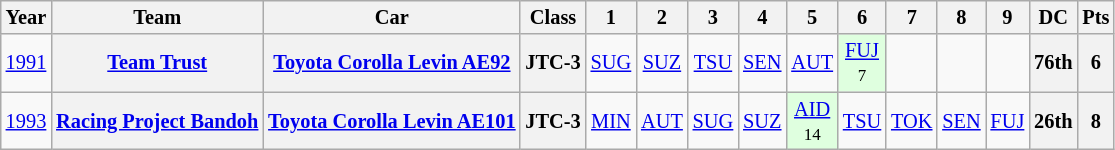<table class="wikitable" style="text-align:center; font-size:85%">
<tr>
<th>Year</th>
<th>Team</th>
<th>Car</th>
<th>Class</th>
<th>1</th>
<th>2</th>
<th>3</th>
<th>4</th>
<th>5</th>
<th>6</th>
<th>7</th>
<th>8</th>
<th>9</th>
<th>DC</th>
<th>Pts</th>
</tr>
<tr>
<td><a href='#'>1991</a></td>
<th nowrap><a href='#'>Team Trust</a></th>
<th nowrap><a href='#'>Toyota Corolla Levin AE92</a></th>
<th><span>JTC-3</span></th>
<td><a href='#'>SUG</a></td>
<td><a href='#'>SUZ</a></td>
<td><a href='#'>TSU</a></td>
<td><a href='#'>SEN</a></td>
<td><a href='#'>AUT</a></td>
<td style="background:#DFFFDF;"><a href='#'>FUJ</a><br><small>7</small></td>
<td></td>
<td></td>
<td></td>
<th>76th</th>
<th>6</th>
</tr>
<tr>
<td><a href='#'>1993</a></td>
<th nowrap><a href='#'>Racing Project Bandoh</a></th>
<th nowrap><a href='#'>Toyota Corolla Levin AE101</a></th>
<th><span>JTC-3</span></th>
<td><a href='#'>MIN</a></td>
<td><a href='#'>AUT</a></td>
<td><a href='#'>SUG</a></td>
<td><a href='#'>SUZ</a></td>
<td style="background:#DFFFDF;"><a href='#'>AID</a><br><small>14</small></td>
<td><a href='#'>TSU</a></td>
<td><a href='#'>TOK</a></td>
<td><a href='#'>SEN</a></td>
<td><a href='#'>FUJ</a></td>
<th>26th</th>
<th>8</th>
</tr>
</table>
